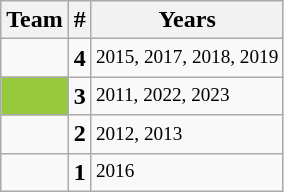<table class="wikitable" style="text-align:center;">
<tr>
<th>Team</th>
<th>#</th>
<th class="unsortable">Years</th>
</tr>
<tr>
<td style=><strong><a href='#'></a></strong></td>
<td><strong>4</strong></td>
<td align=left style="font-size:80%;">2015, 2017, 2018, 2019</td>
</tr>
<tr>
<td style="background:#97C93C"><strong><a href='#'></a></strong></td>
<td><strong>3</strong></td>
<td align=left style="font-size:80%;">2011, 2022, 2023</td>
</tr>
<tr>
<td style=><strong><a href='#'></a></strong></td>
<td><strong>2</strong></td>
<td align=left style="font-size:80%;">2012, 2013</td>
</tr>
<tr>
<td style=><strong><a href='#'></a></strong></td>
<td><strong>1</strong></td>
<td align=left style="font-size:80%;">2016</td>
</tr>
</table>
